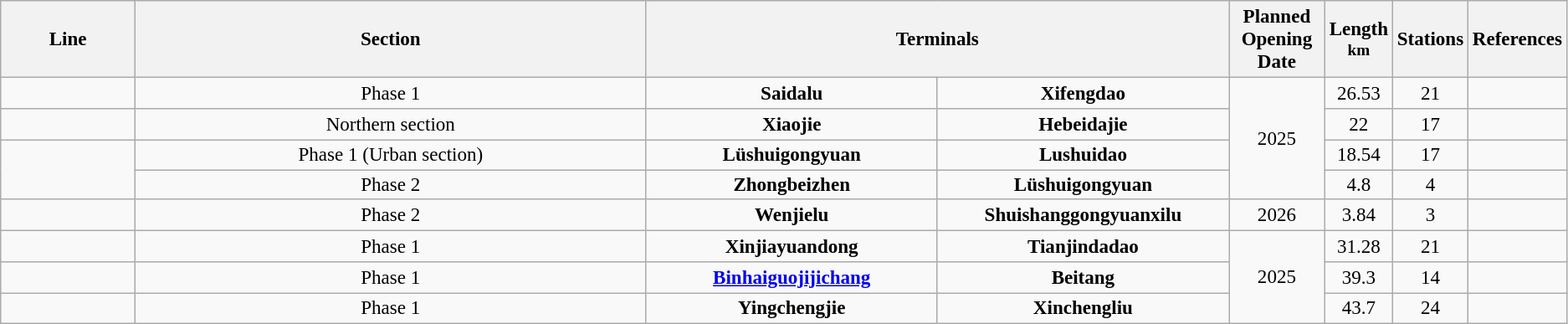<table class="wikitable sortable" style="cell-padding:1.5; font-size:96%; text-align:center;">
<tr>
<th data-sort-type="text" style="width:100px;">Line</th>
<th class="sortable" style="width:400px; line-height:1.05">Section</th>
<th colspan="2" class="sortable" style="width:400px; line-height:1.05">Terminals</th>
<th>Planned Opening Date</th>
<th style="line-height:1.05">Length<br><small>km</small></th>
<th style="line-height:1.05">Stations</th>
<th>References</th>
</tr>
<tr>
<td></td>
<td>Phase 1</td>
<td><strong>Saidalu</strong></td>
<td><strong>Xifengdao</strong></td>
<td rowspan="4">2025</td>
<td>26.53</td>
<td>21</td>
<td></td>
</tr>
<tr>
<td></td>
<td>Northern section</td>
<td style="text-align:center; width:225px; line-height:1.05"><strong>Xiaojie</strong></td>
<td style="text-align:center; width:225px; line-height:1.05"><strong>Hebeidajie</strong></td>
<td style="text-align:center; line-height:1.05">22</td>
<td style="text-align:center; line-height:1.05">17</td>
<td></td>
</tr>
<tr>
<td rowspan="2" style="text-align:center; line-height:1.05"></td>
<td style="text-align:center; line-height:1.05">Phase 1 (Urban section)</td>
<td style="text-align:center; width:225px; line-height:1.05"><strong>Lüshuigongyuan</strong></td>
<td style="text-align:center; width:225px; line-height:1.05"><strong>Lushuidao</strong></td>
<td style="text-align:center; line-height:1.05">18.54</td>
<td style="text-align:center; line-height:1.05">17</td>
<td></td>
</tr>
<tr>
<td style="text-align:center; line-height:1.05">Phase 2</td>
<td style="text-align:center; width:225px; line-height:1.05"><strong>Zhongbeizhen</strong></td>
<td style="text-align:center; width:225px; line-height:1.05"><strong>Lüshuigongyuan</strong></td>
<td style="text-align:center; line-height:1.05">4.8</td>
<td style="text-align:center; line-height:1.05">4</td>
<td></td>
</tr>
<tr>
<td></td>
<td>Phase 2</td>
<td><strong>Wenjielu</strong></td>
<td><strong>Shuishanggongyuanxilu</strong></td>
<td>2026</td>
<td>3.84</td>
<td>3</td>
<td></td>
</tr>
<tr>
<td></td>
<td>Phase 1</td>
<td><strong>Xinjiayuandong</strong></td>
<td><strong>Tianjindadao</strong></td>
<td rowspan="3">2025</td>
<td>31.28</td>
<td>21</td>
<td></td>
</tr>
<tr>
<td></td>
<td>Phase 1</td>
<td><strong><a href='#'>Binhaiguojijichang</a></strong></td>
<td><strong>Beitang</strong></td>
<td>39.3</td>
<td>14</td>
<td></td>
</tr>
<tr>
<td style="text-align:center; line-height:1.05"></td>
<td style="text-align:center; line-height:1.05">Phase 1</td>
<td style="text-align:center; width:225px; line-height:1.05"><strong>Yingchengjie</strong></td>
<td style="text-align:center; width:225px; line-height:1.05"><strong>Xinchengliu</strong></td>
<td style="text-align:center; line-height:1.05">43.7</td>
<td style="text-align:center; line-height:1.05">24</td>
<td></td>
</tr>
</table>
